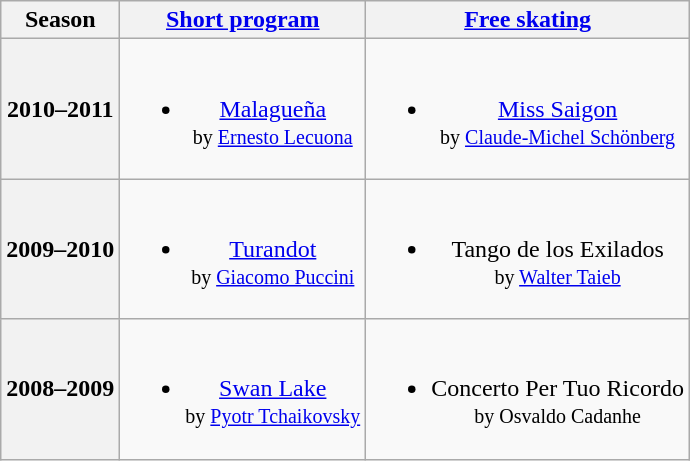<table class=wikitable style=text-align:center>
<tr>
<th>Season</th>
<th><a href='#'>Short program</a></th>
<th><a href='#'>Free skating</a></th>
</tr>
<tr>
<th>2010–2011 <br> </th>
<td><br><ul><li><a href='#'>Malagueña</a> <br><small> by <a href='#'>Ernesto Lecuona</a> </small></li></ul></td>
<td><br><ul><li><a href='#'>Miss Saigon</a> <br><small> by <a href='#'>Claude-Michel Schönberg</a> </small></li></ul></td>
</tr>
<tr>
<th>2009–2010 <br> </th>
<td><br><ul><li><a href='#'>Turandot</a> <br><small> by <a href='#'>Giacomo Puccini</a> </small></li></ul></td>
<td><br><ul><li>Tango de los Exilados <br><small> by <a href='#'>Walter Taieb</a> </small></li></ul></td>
</tr>
<tr>
<th>2008–2009 <br> </th>
<td><br><ul><li><a href='#'>Swan Lake</a> <br><small> by <a href='#'>Pyotr Tchaikovsky</a> </small></li></ul></td>
<td><br><ul><li>Concerto Per Tuo Ricordo <br><small> by Osvaldo Cadanhe </small></li></ul></td>
</tr>
</table>
